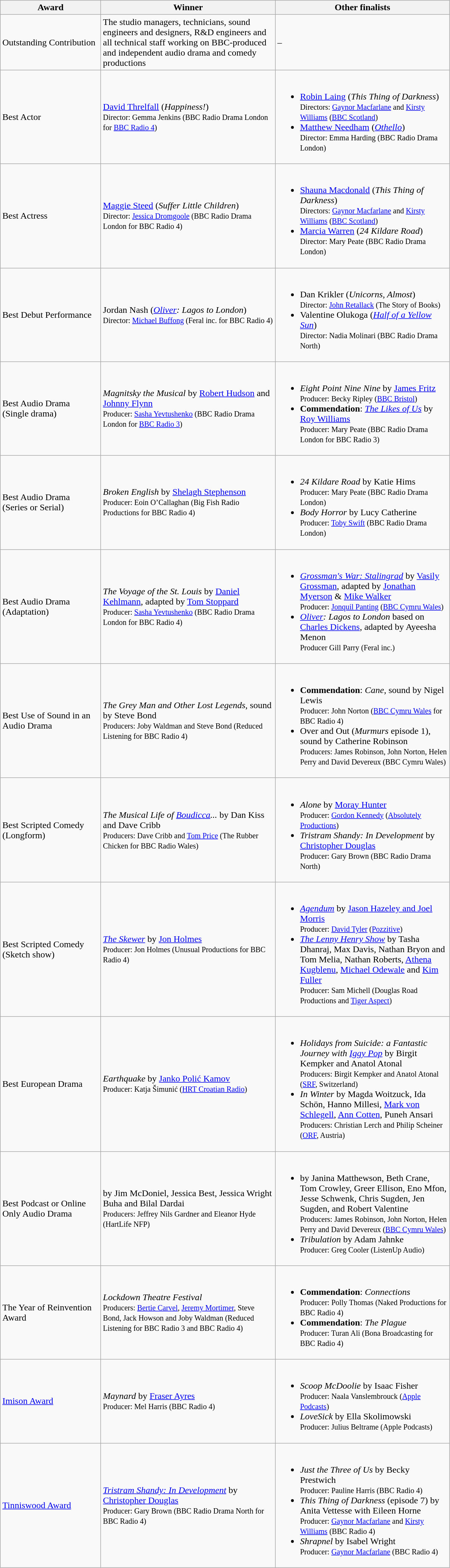<table class="wikitable">
<tr>
<th style="width:170px">Award</th>
<th style="width:300px">Winner</th>
<th style="width:300px">Other finalists</th>
</tr>
<tr>
<td>Outstanding Contribution</td>
<td>The studio managers, technicians, sound engineers and designers, R&D engineers and all technical staff working on BBC-produced and independent audio drama and comedy productions</td>
<td>–</td>
</tr>
<tr>
<td>Best Actor</td>
<td><a href='#'>David Threlfall</a> (<em>Happiness!</em>)<br><small>Director: Gemma Jenkins (BBC Radio Drama London for <a href='#'>BBC Radio 4</a>)</small></td>
<td><br><ul><li><a href='#'>Robin Laing</a> (<em>This Thing of Darkness</em>)<br><small>Directors: <a href='#'>Gaynor Macfarlane</a> and <a href='#'>Kirsty Williams</a> (<a href='#'>BBC Scotland</a>)</small></li><li><a href='#'>Matthew Needham</a> (<em><a href='#'>Othello</a></em>)<br><small>Director: Emma Harding (BBC Radio Drama London)</small></li></ul></td>
</tr>
<tr>
<td>Best Actress</td>
<td><a href='#'>Maggie Steed</a> (<em>Suffer Little Children</em>)<br><small>Director: <a href='#'>Jessica Dromgoole</a> (BBC Radio Drama London for BBC Radio 4)</small></td>
<td><br><ul><li><a href='#'>Shauna Macdonald</a> (<em>This Thing of Darkness</em>)<br><small>Directors: <a href='#'>Gaynor Macfarlane</a> and <a href='#'>Kirsty Williams</a> (<a href='#'>BBC Scotland</a>)</small></li><li><a href='#'>Marcia Warren</a> (<em>24 Kildare Road</em>)<br><small>Director: Mary Peate (BBC Radio Drama London)</small></li></ul></td>
</tr>
<tr>
<td>Best Debut Performance</td>
<td>Jordan Nash (<em><a href='#'>Oliver</a>: Lagos to London</em>)<br><small>Director: <a href='#'>Michael Buffong</a> (Feral inc. for BBC Radio 4)</small></td>
<td><br><ul><li>Dan Krikler (<em>Unicorns, Almost</em>)<br><small>Director: <a href='#'>John Retallack</a> (The Story of Books)</small></li><li>Valentine Olukoga (<em><a href='#'>Half of a Yellow Sun</a></em>)<br><small>Director: Nadia Molinari (BBC Radio Drama North)</small></li></ul></td>
</tr>
<tr>
<td>Best Audio Drama<br>(Single drama)</td>
<td><em>Magnitsky the Musical</em> by <a href='#'>Robert Hudson</a> and <a href='#'>Johnny Flynn</a><br><small>Producer: <a href='#'>Sasha Yevtushenko</a> (BBC Radio Drama London for <a href='#'>BBC Radio 3</a>)</small></td>
<td><br><ul><li><em>Eight Point Nine Nine</em> by <a href='#'>James Fritz</a><br><small>Producer: Becky Ripley (<a href='#'>BBC Bristol</a>)</small></li><li><strong>Commendation</strong>: <em><a href='#'>The Likes of Us</a></em> by <a href='#'>Roy Williams</a><br><small>Producer: Mary Peate (BBC Radio Drama London for BBC Radio 3)</small></li></ul></td>
</tr>
<tr>
<td>Best Audio Drama<br>(Series or Serial)</td>
<td><em>Broken English</em> by <a href='#'>Shelagh Stephenson</a><br><small>Producer: Eoin O’Callaghan (Big Fish Radio Productions for BBC Radio 4)</small></td>
<td><br><ul><li><em>24 Kildare Road</em> by Katie Hims<br><small>Producer: Mary Peate (BBC Radio Drama London)</small></li><li><em>Body Horror</em> by Lucy Catherine<br><small>Producer: <a href='#'>Toby Swift</a> (BBC Radio Drama London)</small></li></ul></td>
</tr>
<tr>
<td>Best Audio Drama<br>(Adaptation)</td>
<td><em>The Voyage of the St. Louis</em> by <a href='#'>Daniel Kehlmann</a>, adapted by <a href='#'>Tom Stoppard</a><br><small>Producer: <a href='#'>Sasha Yevtushenko</a> (BBC Radio Drama London for BBC Radio 4)</small></td>
<td><br><ul><li><em><a href='#'>Grossman's War: Stalingrad</a></em> by <a href='#'>Vasily Grossman</a>, adapted by <a href='#'>Jonathan Myerson</a> & <a href='#'>Mike Walker</a><br><small>Producer: <a href='#'>Jonquil Panting</a> (<a href='#'>BBC Cymru Wales</a>)</small></li><li><em><a href='#'>Oliver</a>: Lagos to London</em> based on <a href='#'>Charles Dickens</a>, adapted by Ayeesha Menon<br><small>Producer Gill Parry (Feral inc.)</small></li></ul></td>
</tr>
<tr>
<td>Best Use of Sound in an Audio Drama</td>
<td><em>The Grey Man and Other Lost Legends</em>, sound by Steve Bond<br><small>Producers: Joby Waldman and Steve Bond (Reduced Listening for BBC Radio 4)</small></td>
<td><br><ul><li><strong>Commendation</strong>: <em>Cane</em>, sound by Nigel Lewis<br><small>Producer: John Norton (<a href='#'>BBC Cymru Wales</a> for BBC Radio 4)</small></li><li>Over and Out (<em>Murmurs</em> episode 1), sound by Catherine Robinson<br><small>Producers: James Robinson, John Norton, Helen Perry and David Devereux (BBC Cymru Wales)</small></li></ul></td>
</tr>
<tr>
<td>Best Scripted Comedy<br>(Longform)</td>
<td><em>The Musical Life of <a href='#'>Boudicca</a>...</em> by Dan Kiss and Dave Cribb<br><small>Producers: Dave Cribb and <a href='#'>Tom Price</a> (The Rubber Chicken for BBC Radio Wales)</small></td>
<td><br><ul><li><em>Alone</em> by <a href='#'>Moray Hunter</a><br><small>Producer: <a href='#'>Gordon Kennedy</a> (<a href='#'>Absolutely Productions</a>)</small></li><li><em>Tristram Shandy: In Development</em> by <a href='#'>Christopher Douglas</a><br><small>Producer: Gary Brown (BBC Radio Drama North)</small></li></ul></td>
</tr>
<tr>
<td>Best Scripted Comedy<br>(Sketch show)</td>
<td><em><a href='#'>The Skewer</a></em> by <a href='#'>Jon Holmes</a><br><small>Producer: Jon Holmes (Unusual Productions for BBC Radio 4)</small></td>
<td><br><ul><li><em><a href='#'>Agendum</a></em> by <a href='#'>Jason Hazeley and Joel Morris</a><br><small>Producer: <a href='#'>David Tyler</a> (<a href='#'>Pozzitive</a>)</small></li><li><em><a href='#'>The Lenny Henry Show</a></em> by Tasha Dhanraj, Max Davis, Nathan Bryon and Tom Melia, Nathan Roberts, <a href='#'>Athena Kugblenu</a>, <a href='#'>Michael Odewale</a> and <a href='#'>Kim Fuller</a><br><small>Producer: Sam Michell (Douglas Road Productions and <a href='#'>Tiger Aspect</a>)</small></li></ul></td>
</tr>
<tr>
<td>Best European Drama</td>
<td><em>Earthquake</em> by <a href='#'>Janko Polić Kamov</a><br><small>Producer: Katja Šimunić (<a href='#'>HRT Croatian Radio</a>)</small></td>
<td><br><ul><li><em>Holidays from Suicide: a Fantastic Journey with <a href='#'>Iggy Pop</a></em> by Birgit Kempker and Anatol Atonal<br><small>Producers: Birgit Kempker and Anatol Atonal (<a href='#'>SRF</a>, Switzerland)</small></li><li><em>In Winter</em> by Magda Woitzuck, Ida Schön, Hanno Millesi, <a href='#'>Mark von Schlegell</a>, <a href='#'>Ann Cotten</a>, Puneh Ansari<br><small>Producers: Christian Lerch and Philip Scheiner (<a href='#'>ORF</a>, Austria)</small></li></ul></td>
</tr>
<tr>
<td>Best Podcast or Online Only Audio Drama</td>
<td><em></em> by Jim McDoniel, Jessica Best, Jessica Wright Buha and Bilal Dardai<br><small>Producers: Jeffrey Nils Gardner and Eleanor Hyde (HartLife NFP)</small></td>
<td><br><ul><li><em></em> by Janina Matthewson, Beth Crane, Tom Crowley, Greer Ellison, Eno Mfon, Jesse Schwenk, Chris Sugden,  Jen Sugden, and Robert Valentine<br><small>Producers: James Robinson, John Norton, Helen Perry and David Devereux (<a href='#'>BBC Cymru Wales</a>)</small></li><li><em>Tribulation</em> by Adam Jahnke<br><small>Producer: Greg Cooler (ListenUp Audio)</small></li></ul></td>
</tr>
<tr>
<td>The Year of Reinvention Award</td>
<td><em>Lockdown Theatre Festival</em><br><small>Producers: <a href='#'>Bertie Carvel</a>, <a href='#'>Jeremy Mortimer</a>, Steve Bond, Jack Howson and Joby Waldman (Reduced Listening for BBC Radio 3 and BBC Radio 4)</small></td>
<td><br><ul><li><strong>Commendation</strong>: <em>Connections</em><br><small>Producer: Polly Thomas (Naked Productions for BBC Radio 4)</small></li><li><strong>Commendation</strong>: <em>The Plague</em><br><small>Producer: Turan Ali (Bona Broadcasting for BBC Radio 4)</small></li></ul></td>
</tr>
<tr>
<td><a href='#'>Imison Award</a></td>
<td><em>Maynard</em> by <a href='#'>Fraser Ayres</a><br><small>Producer: Mel Harris (BBC Radio 4)</small></td>
<td><br><ul><li><em>Scoop McDoolie</em> by Isaac Fisher<br><small>Producer: Naala Vanslembrouck (<a href='#'>Apple Podcasts</a>)</small></li><li><em>LoveSick</em> by Ella Skolimowski<br><small>Producer: Julius Beltrame (Apple Podcasts)</small></li></ul></td>
</tr>
<tr>
<td><a href='#'>Tinniswood Award</a></td>
<td><em><a href='#'>Tristram Shandy: In Development</a></em> by <a href='#'>Christopher Douglas</a><br><small>Producer: Gary Brown (BBC Radio Drama North for BBC Radio 4)</small></td>
<td><br><ul><li><em>Just the Three of Us</em> by Becky Prestwich<br><small>Producer: Pauline Harris (BBC Radio 4)</small></li><li><em>This Thing of Darkness</em> (episode 7) by Anita Vettesse with Eileen Horne<br><small>Producer: <a href='#'>Gaynor Macfarlane</a> and <a href='#'>Kirsty Williams</a> (BBC Radio 4)</small></li><li><em>Shrapnel</em> by Isabel Wright<br><small>Producer: <a href='#'>Gaynor Macfarlane</a> (BBC Radio 4)</small></li></ul></td>
</tr>
</table>
